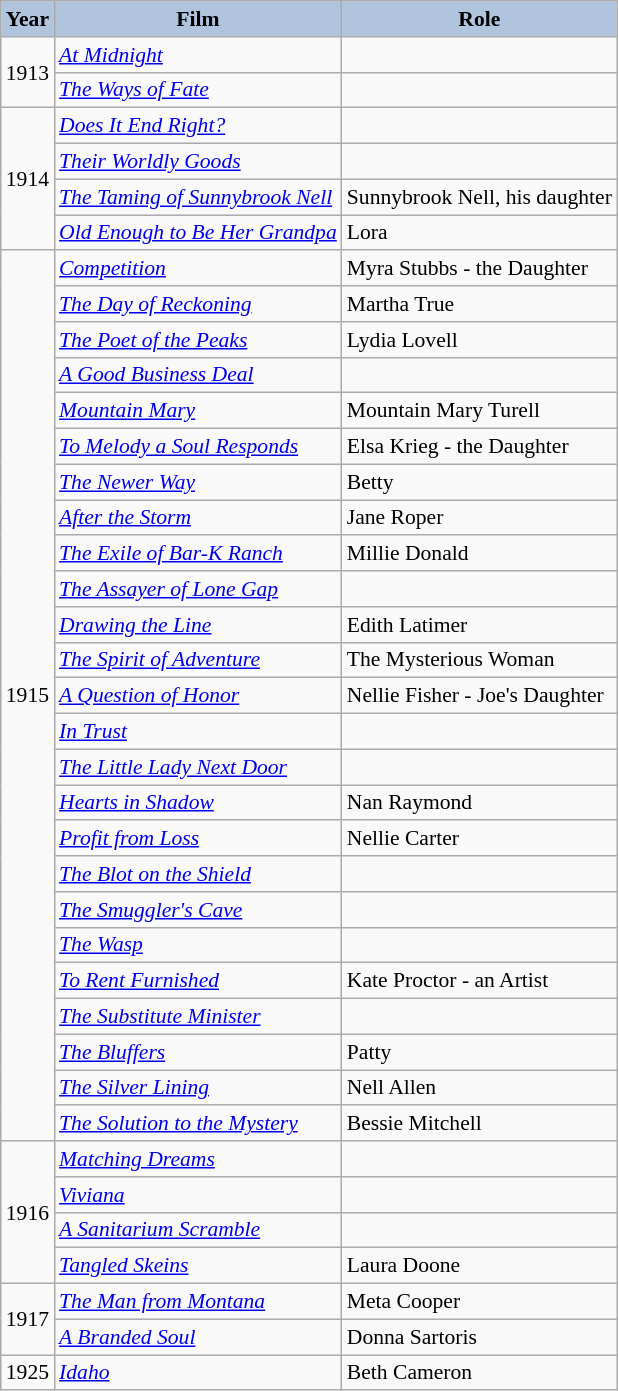<table class="wikitable" style="font-size:90%;">
<tr>
<th style="background:#B0C4DE;">Year</th>
<th style="background:#B0C4DE;">Film</th>
<th style="background:#B0C4DE;">Role</th>
</tr>
<tr>
<td rowspan=2>1913</td>
<td><em><a href='#'>At Midnight</a></em></td>
<td></td>
</tr>
<tr>
<td><em><a href='#'>The Ways of Fate</a></em></td>
<td></td>
</tr>
<tr>
<td rowspan=4>1914</td>
<td><em><a href='#'>Does It End Right?</a></em></td>
<td></td>
</tr>
<tr>
<td><em><a href='#'>Their Worldly Goods</a></em></td>
<td></td>
</tr>
<tr>
<td><em><a href='#'>The Taming of Sunnybrook Nell</a></em></td>
<td>Sunnybrook Nell, his daughter</td>
</tr>
<tr>
<td><em><a href='#'>Old Enough to Be Her Grandpa</a></em></td>
<td>Lora</td>
</tr>
<tr>
<td rowspan=25>1915</td>
<td><em><a href='#'>Competition</a></em></td>
<td>Myra Stubbs - the Daughter</td>
</tr>
<tr>
<td><em><a href='#'>The Day of Reckoning</a></em></td>
<td>Martha True</td>
</tr>
<tr>
<td><em><a href='#'>The Poet of the Peaks</a></em></td>
<td>Lydia Lovell</td>
</tr>
<tr>
<td><em><a href='#'>A Good Business Deal</a></em></td>
<td></td>
</tr>
<tr>
<td><em><a href='#'>Mountain Mary</a></em></td>
<td>Mountain Mary Turell</td>
</tr>
<tr>
<td><em><a href='#'>To Melody a Soul Responds</a></em></td>
<td>Elsa Krieg - the Daughter</td>
</tr>
<tr>
<td><em><a href='#'>The Newer Way</a></em></td>
<td>Betty</td>
</tr>
<tr>
<td><em><a href='#'>After the Storm</a></em></td>
<td>Jane Roper</td>
</tr>
<tr>
<td><em><a href='#'>The Exile of Bar-K Ranch</a></em></td>
<td>Millie Donald</td>
</tr>
<tr>
<td><em><a href='#'>The Assayer of Lone Gap</a></em></td>
<td></td>
</tr>
<tr>
<td><em><a href='#'>Drawing the Line</a></em></td>
<td>Edith Latimer</td>
</tr>
<tr>
<td><em><a href='#'>The Spirit of Adventure</a></em></td>
<td>The Mysterious Woman</td>
</tr>
<tr>
<td><em><a href='#'>A Question of Honor</a></em></td>
<td>Nellie Fisher - Joe's Daughter</td>
</tr>
<tr>
<td><em><a href='#'>In Trust</a></em></td>
<td></td>
</tr>
<tr>
<td><em><a href='#'>The Little Lady Next Door</a></em></td>
<td></td>
</tr>
<tr>
<td><em><a href='#'>Hearts in Shadow</a></em></td>
<td>Nan Raymond</td>
</tr>
<tr>
<td><em><a href='#'>Profit from Loss</a></em></td>
<td>Nellie Carter</td>
</tr>
<tr>
<td><em><a href='#'>The Blot on the Shield</a></em></td>
<td></td>
</tr>
<tr>
<td><em><a href='#'>The Smuggler's Cave</a></em></td>
<td></td>
</tr>
<tr>
<td><em><a href='#'>The Wasp</a></em></td>
<td></td>
</tr>
<tr>
<td><em><a href='#'>To Rent Furnished</a></em></td>
<td>Kate Proctor - an Artist</td>
</tr>
<tr>
<td><em><a href='#'>The Substitute Minister</a></em></td>
<td></td>
</tr>
<tr>
<td><em><a href='#'>The Bluffers</a></em></td>
<td>Patty</td>
</tr>
<tr>
<td><em><a href='#'>The Silver Lining</a></em></td>
<td>Nell Allen</td>
</tr>
<tr>
<td><em><a href='#'>The Solution to the Mystery</a></em></td>
<td>Bessie Mitchell</td>
</tr>
<tr>
<td rowspan=4>1916</td>
<td><em><a href='#'>Matching Dreams</a></em></td>
<td></td>
</tr>
<tr>
<td><em><a href='#'>Viviana</a></em></td>
<td></td>
</tr>
<tr>
<td><em><a href='#'>A Sanitarium Scramble</a></em></td>
<td></td>
</tr>
<tr>
<td><em><a href='#'>Tangled Skeins</a></em></td>
<td>Laura Doone</td>
</tr>
<tr>
<td rowspan=2>1917</td>
<td><em><a href='#'>The Man from Montana</a></em></td>
<td>Meta Cooper</td>
</tr>
<tr>
<td><em><a href='#'>A Branded Soul</a></em></td>
<td>Donna Sartoris</td>
</tr>
<tr>
<td>1925</td>
<td><em><a href='#'>Idaho</a></em></td>
<td>Beth Cameron</td>
</tr>
</table>
